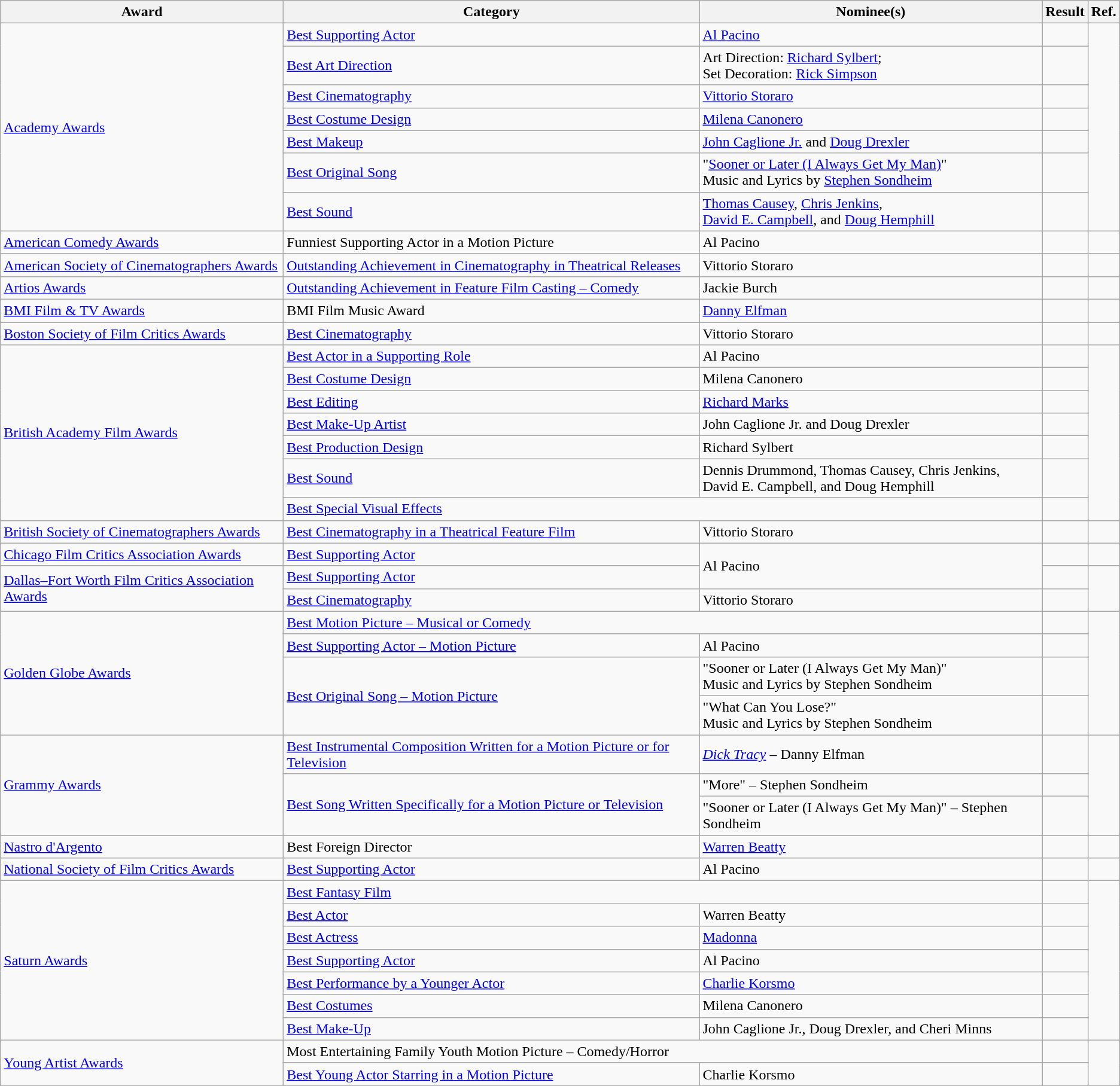<table class="wikitable plainrowheaders">
<tr>
<th>Award</th>
<th>Category</th>
<th>Nominee(s)</th>
<th>Result</th>
<th>Ref.</th>
</tr>
<tr>
<td rowspan="7"><a href='#'>Academy Awards</a></td>
<td><a href='#'>Best Supporting Actor</a></td>
<td><a href='#'>Al Pacino</a></td>
<td></td>
<td align="center" rowspan="7"></td>
</tr>
<tr>
<td><a href='#'>Best Art Direction</a></td>
<td>Art Direction: <a href='#'>Richard Sylbert</a>; <br> Set Decoration: <a href='#'>Rick Simpson</a></td>
<td></td>
</tr>
<tr>
<td><a href='#'>Best Cinematography</a></td>
<td><a href='#'>Vittorio Storaro</a></td>
<td></td>
</tr>
<tr>
<td><a href='#'>Best Costume Design</a></td>
<td><a href='#'>Milena Canonero</a></td>
<td></td>
</tr>
<tr>
<td><a href='#'>Best Makeup</a></td>
<td><a href='#'>John Caglione Jr.</a> and <a href='#'>Doug Drexler</a></td>
<td></td>
</tr>
<tr>
<td><a href='#'>Best Original Song</a></td>
<td>"<a href='#'>Sooner or Later (I Always Get My Man)</a>" <br> Music and Lyrics by <a href='#'>Stephen Sondheim</a></td>
<td></td>
</tr>
<tr>
<td><a href='#'>Best Sound</a></td>
<td><a href='#'>Thomas Causey</a>, <a href='#'>Chris Jenkins</a>, <br> <a href='#'>David E. Campbell</a>, and <a href='#'>Doug Hemphill</a></td>
<td></td>
</tr>
<tr>
<td><a href='#'>American Comedy Awards</a></td>
<td>Funniest Supporting Actor in a Motion Picture</td>
<td>Al Pacino</td>
<td></td>
<td align="center"></td>
</tr>
<tr>
<td><a href='#'>American Society of Cinematographers Awards</a></td>
<td><a href='#'>Outstanding Achievement in Cinematography in Theatrical Releases</a></td>
<td>Vittorio Storaro</td>
<td></td>
<td align="center"></td>
</tr>
<tr>
<td><a href='#'>Artios Awards</a></td>
<td><a href='#'>Outstanding Achievement in Feature Film Casting – Comedy</a></td>
<td>Jackie Burch</td>
<td></td>
<td align="center"></td>
</tr>
<tr>
<td><a href='#'>BMI Film & TV Awards</a></td>
<td>BMI Film Music Award</td>
<td><a href='#'>Danny Elfman</a></td>
<td></td>
<td align="center"></td>
</tr>
<tr>
<td><a href='#'>Boston Society of Film Critics Awards</a></td>
<td><a href='#'>Best Cinematography</a></td>
<td>Vittorio Storaro </td>
<td></td>
<td align="center"></td>
</tr>
<tr>
<td rowspan="7"><a href='#'>British Academy Film Awards</a></td>
<td><a href='#'>Best Actor in a Supporting Role</a></td>
<td>Al Pacino</td>
<td></td>
<td align="center" rowspan="7"></td>
</tr>
<tr>
<td><a href='#'>Best Costume Design</a></td>
<td>Milena Canonero</td>
<td></td>
</tr>
<tr>
<td><a href='#'>Best Editing</a></td>
<td><a href='#'>Richard Marks</a></td>
<td></td>
</tr>
<tr>
<td><a href='#'>Best Make-Up Artist</a></td>
<td>John Caglione Jr. and Doug Drexler</td>
<td></td>
</tr>
<tr>
<td><a href='#'>Best Production Design</a></td>
<td>Richard Sylbert</td>
<td></td>
</tr>
<tr>
<td><a href='#'>Best Sound</a></td>
<td>Dennis Drummond, Thomas Causey, Chris Jenkins, <br> David E. Campbell, and Doug Hemphill</td>
<td></td>
</tr>
<tr>
<td colspan="2"><a href='#'>Best Special Visual Effects</a></td>
<td></td>
</tr>
<tr>
<td><a href='#'>British Society of Cinematographers Awards</a></td>
<td><a href='#'>Best Cinematography in a Theatrical Feature Film</a></td>
<td>Vittorio Storaro</td>
<td></td>
<td align="center"></td>
</tr>
<tr>
<td><a href='#'>Chicago Film Critics Association Awards</a></td>
<td><a href='#'>Best Supporting Actor</a></td>
<td rowspan="2">Al Pacino</td>
<td></td>
<td align="center"></td>
</tr>
<tr>
<td rowspan="2"><a href='#'>Dallas–Fort Worth Film Critics Association Awards</a></td>
<td><a href='#'>Best Supporting Actor</a></td>
<td></td>
<td align="center" rowspan="2"></td>
</tr>
<tr>
<td><a href='#'>Best Cinematography</a></td>
<td>Vittorio Storaro</td>
<td></td>
</tr>
<tr>
<td rowspan="4"><a href='#'>Golden Globe Awards</a></td>
<td colspan="2"><a href='#'>Best Motion Picture – Musical or Comedy</a></td>
<td></td>
<td align="center" rowspan="4"></td>
</tr>
<tr>
<td><a href='#'>Best Supporting Actor – Motion Picture</a></td>
<td>Al Pacino</td>
<td></td>
</tr>
<tr>
<td rowspan="2"><a href='#'>Best Original Song – Motion Picture</a></td>
<td>"Sooner or Later (I Always Get My Man)" <br> Music and Lyrics by Stephen Sondheim</td>
<td></td>
</tr>
<tr>
<td>"What Can You Lose?" <br> Music and Lyrics by Stephen Sondheim</td>
<td></td>
</tr>
<tr>
<td rowspan="3"><a href='#'>Grammy Awards</a></td>
<td><a href='#'>Best Instrumental Composition Written for a Motion Picture or for Television</a></td>
<td><em><a href='#'>Dick Tracy</a></em> – Danny Elfman</td>
<td></td>
<td align="center" rowspan="3"></td>
</tr>
<tr>
<td rowspan="2"><a href='#'>Best Song Written Specifically for a Motion Picture or Television</a></td>
<td>"More" – Stephen Sondheim</td>
<td></td>
</tr>
<tr>
<td>"Sooner or Later (I Always Get My Man)" – Stephen Sondheim</td>
<td></td>
</tr>
<tr>
<td><a href='#'>Nastro d'Argento</a></td>
<td>Best Foreign Director</td>
<td><a href='#'>Warren Beatty</a></td>
<td></td>
<td align="center"></td>
</tr>
<tr>
<td><a href='#'>National Society of Film Critics Awards</a></td>
<td><a href='#'>Best Supporting Actor</a></td>
<td>Al Pacino</td>
<td></td>
<td align="center"></td>
</tr>
<tr>
<td rowspan="7"><a href='#'>Saturn Awards</a></td>
<td colspan="2"><a href='#'>Best Fantasy Film</a></td>
<td></td>
<td align="center" rowspan="7"></td>
</tr>
<tr>
<td><a href='#'>Best Actor</a></td>
<td>Warren Beatty</td>
<td></td>
</tr>
<tr>
<td><a href='#'>Best Actress</a></td>
<td><a href='#'>Madonna</a></td>
<td></td>
</tr>
<tr>
<td><a href='#'>Best Supporting Actor</a></td>
<td>Al Pacino</td>
<td></td>
</tr>
<tr>
<td><a href='#'>Best Performance by a Younger Actor</a></td>
<td><a href='#'>Charlie Korsmo</a></td>
<td></td>
</tr>
<tr>
<td><a href='#'>Best Costumes</a></td>
<td>Milena Canonero</td>
<td></td>
</tr>
<tr>
<td><a href='#'>Best Make-Up</a></td>
<td>John Caglione Jr., Doug Drexler, and Cheri Minns</td>
<td></td>
</tr>
<tr>
<td rowspan="2"><a href='#'>Young Artist Awards</a></td>
<td colspan="2">Most Entertaining Family Youth Motion Picture – Comedy/Horror</td>
<td></td>
<td align="center" rowspan="2"></td>
</tr>
<tr>
<td><a href='#'>Best Young Actor Starring in a Motion Picture</a></td>
<td>Charlie Korsmo</td>
<td></td>
</tr>
</table>
